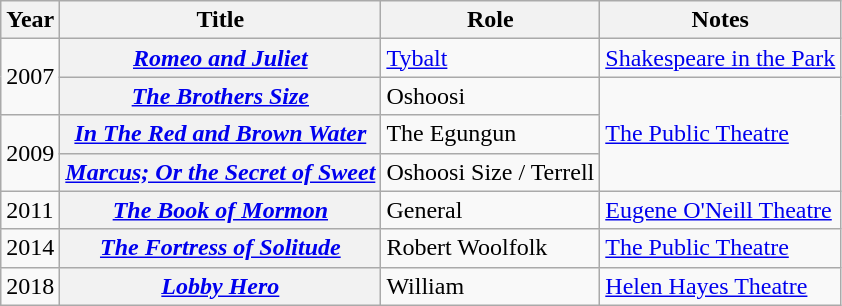<table class="wikitable plainrowheaders sortable">
<tr>
<th scope="col">Year</th>
<th scope="col">Title</th>
<th scope="col" class="unsortable">Role</th>
<th scope="col" class="unsortable">Notes</th>
</tr>
<tr>
<td rowspan=2>2007</td>
<th scope="row"><em><a href='#'>Romeo and Juliet</a></em></th>
<td><a href='#'>Tybalt</a></td>
<td><a href='#'>Shakespeare in the Park</a></td>
</tr>
<tr>
<th scope="row"><em><a href='#'>The Brothers Size</a></em></th>
<td>Oshoosi</td>
<td rowspan=3><a href='#'>The Public Theatre</a></td>
</tr>
<tr>
<td rowspan=2>2009</td>
<th scope="row"><em><a href='#'>In The Red and Brown Water</a></em></th>
<td>The Egungun</td>
</tr>
<tr>
<th scope="row"><em><a href='#'>Marcus; Or the Secret of Sweet</a></em></th>
<td>Oshoosi Size / Terrell</td>
</tr>
<tr>
<td>2011</td>
<th scope="row"><em><a href='#'>The Book of Mormon</a></em></th>
<td>General</td>
<td><a href='#'>Eugene O'Neill Theatre</a></td>
</tr>
<tr>
<td>2014</td>
<th scope="row"><em><a href='#'>The Fortress of Solitude</a></em></th>
<td>Robert Woolfolk</td>
<td><a href='#'>The Public Theatre</a></td>
</tr>
<tr>
<td>2018</td>
<th scope="row"><em><a href='#'>Lobby Hero</a></em></th>
<td>William</td>
<td><a href='#'>Helen Hayes Theatre</a></td>
</tr>
</table>
